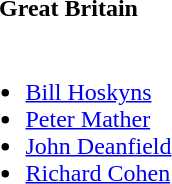<table>
<tr>
<th>Great Britain</th>
</tr>
<tr>
<td><br><ul><li><a href='#'>Bill Hoskyns</a></li><li><a href='#'>Peter Mather</a></li><li><a href='#'>John Deanfield</a></li><li><a href='#'>Richard Cohen</a></li></ul></td>
</tr>
</table>
